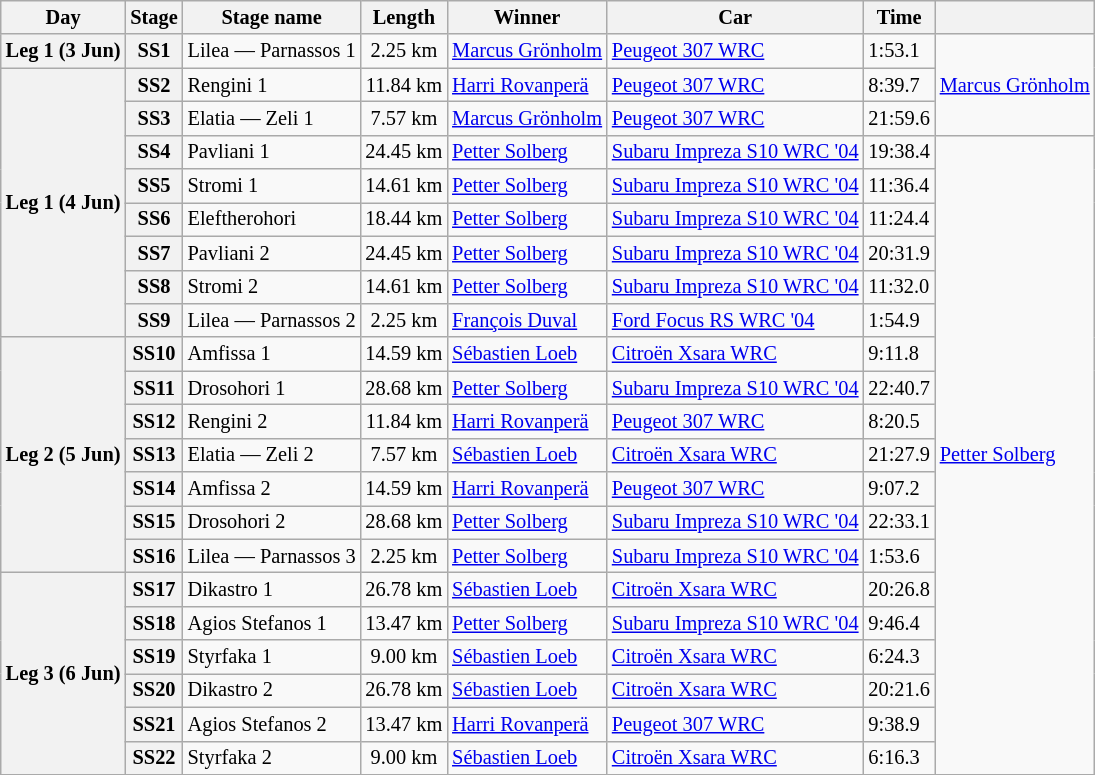<table class="wikitable" style="font-size: 85%;">
<tr>
<th>Day</th>
<th>Stage</th>
<th>Stage name</th>
<th>Length</th>
<th>Winner</th>
<th>Car</th>
<th>Time</th>
<th></th>
</tr>
<tr>
<th rowspan="1">Leg 1 (3 Jun)</th>
<th>SS1</th>
<td>Lilea — Parnassos 1</td>
<td align="center">2.25 km</td>
<td> <a href='#'>Marcus Grönholm</a></td>
<td><a href='#'>Peugeot 307 WRC</a></td>
<td>1:53.1</td>
<td rowspan="3"> <a href='#'>Marcus Grönholm</a></td>
</tr>
<tr>
<th rowspan="8">Leg 1 (4 Jun)</th>
<th>SS2</th>
<td>Rengini 1</td>
<td align="center">11.84 km</td>
<td> <a href='#'>Harri Rovanperä</a></td>
<td><a href='#'>Peugeot 307 WRC</a></td>
<td>8:39.7</td>
</tr>
<tr>
<th>SS3</th>
<td>Elatia — Zeli 1</td>
<td align="center">7.57 km</td>
<td> <a href='#'>Marcus Grönholm</a></td>
<td><a href='#'>Peugeot 307 WRC</a></td>
<td>21:59.6</td>
</tr>
<tr>
<th>SS4</th>
<td>Pavliani 1</td>
<td align="center">24.45 km</td>
<td> <a href='#'>Petter Solberg</a></td>
<td><a href='#'>Subaru Impreza S10 WRC '04</a></td>
<td>19:38.4</td>
<td rowspan="19"> <a href='#'>Petter Solberg</a></td>
</tr>
<tr>
<th>SS5</th>
<td>Stromi 1</td>
<td align="center">14.61 km</td>
<td> <a href='#'>Petter Solberg</a></td>
<td><a href='#'>Subaru Impreza S10 WRC '04</a></td>
<td>11:36.4</td>
</tr>
<tr>
<th>SS6</th>
<td>Eleftherohori</td>
<td align="center">18.44 km</td>
<td> <a href='#'>Petter Solberg</a></td>
<td><a href='#'>Subaru Impreza S10 WRC '04</a></td>
<td>11:24.4</td>
</tr>
<tr>
<th>SS7</th>
<td>Pavliani 2</td>
<td align="center">24.45 km</td>
<td> <a href='#'>Petter Solberg</a></td>
<td><a href='#'>Subaru Impreza S10 WRC '04</a></td>
<td>20:31.9</td>
</tr>
<tr>
<th>SS8</th>
<td>Stromi 2</td>
<td align="center">14.61 km</td>
<td> <a href='#'>Petter Solberg</a></td>
<td><a href='#'>Subaru Impreza S10 WRC '04</a></td>
<td>11:32.0</td>
</tr>
<tr>
<th>SS9</th>
<td>Lilea — Parnassos 2</td>
<td align="center">2.25 km</td>
<td> <a href='#'>François Duval</a></td>
<td><a href='#'>Ford Focus RS WRC '04</a></td>
<td>1:54.9</td>
</tr>
<tr>
<th rowspan="7">Leg 2 (5 Jun)</th>
<th>SS10</th>
<td>Amfissa 1</td>
<td align="center">14.59 km</td>
<td> <a href='#'>Sébastien Loeb</a></td>
<td><a href='#'>Citroën Xsara WRC</a></td>
<td>9:11.8</td>
</tr>
<tr>
<th>SS11</th>
<td>Drosohori 1</td>
<td align="center">28.68 km</td>
<td> <a href='#'>Petter Solberg</a></td>
<td><a href='#'>Subaru Impreza S10 WRC '04</a></td>
<td>22:40.7</td>
</tr>
<tr>
<th>SS12</th>
<td>Rengini 2</td>
<td align="center">11.84 km</td>
<td> <a href='#'>Harri Rovanperä</a></td>
<td><a href='#'>Peugeot 307 WRC</a></td>
<td>8:20.5</td>
</tr>
<tr>
<th>SS13</th>
<td>Elatia — Zeli 2</td>
<td align="center">7.57 km</td>
<td> <a href='#'>Sébastien Loeb</a></td>
<td><a href='#'>Citroën Xsara WRC</a></td>
<td>21:27.9</td>
</tr>
<tr>
<th>SS14</th>
<td>Amfissa 2</td>
<td align="center">14.59 km</td>
<td> <a href='#'>Harri Rovanperä</a></td>
<td><a href='#'>Peugeot 307 WRC</a></td>
<td>9:07.2</td>
</tr>
<tr>
<th>SS15</th>
<td>Drosohori 2</td>
<td align="center">28.68 km</td>
<td> <a href='#'>Petter Solberg</a></td>
<td><a href='#'>Subaru Impreza S10 WRC '04</a></td>
<td>22:33.1</td>
</tr>
<tr>
<th>SS16</th>
<td>Lilea — Parnassos 3</td>
<td align="center">2.25 km</td>
<td> <a href='#'>Petter Solberg</a></td>
<td><a href='#'>Subaru Impreza S10 WRC '04</a></td>
<td>1:53.6</td>
</tr>
<tr>
<th rowspan="6">Leg 3 (6 Jun)</th>
<th>SS17</th>
<td>Dikastro 1</td>
<td align="center">26.78 km</td>
<td> <a href='#'>Sébastien Loeb</a></td>
<td><a href='#'>Citroën Xsara WRC</a></td>
<td>20:26.8</td>
</tr>
<tr>
<th>SS18</th>
<td>Agios Stefanos 1</td>
<td align="center">13.47 km</td>
<td> <a href='#'>Petter Solberg</a></td>
<td><a href='#'>Subaru Impreza S10 WRC '04</a></td>
<td>9:46.4</td>
</tr>
<tr>
<th>SS19</th>
<td>Styrfaka 1</td>
<td align="center">9.00 km</td>
<td> <a href='#'>Sébastien Loeb</a></td>
<td><a href='#'>Citroën Xsara WRC</a></td>
<td>6:24.3</td>
</tr>
<tr>
<th>SS20</th>
<td>Dikastro 2</td>
<td align="center">26.78 km</td>
<td> <a href='#'>Sébastien Loeb</a></td>
<td><a href='#'>Citroën Xsara WRC</a></td>
<td>20:21.6</td>
</tr>
<tr>
<th>SS21</th>
<td>Agios Stefanos 2</td>
<td align="center">13.47 km</td>
<td> <a href='#'>Harri Rovanperä</a></td>
<td><a href='#'>Peugeot 307 WRC</a></td>
<td>9:38.9</td>
</tr>
<tr>
<th>SS22</th>
<td>Styrfaka 2</td>
<td align="center">9.00 km</td>
<td> <a href='#'>Sébastien Loeb</a></td>
<td><a href='#'>Citroën Xsara WRC</a></td>
<td>6:16.3</td>
</tr>
<tr>
</tr>
</table>
